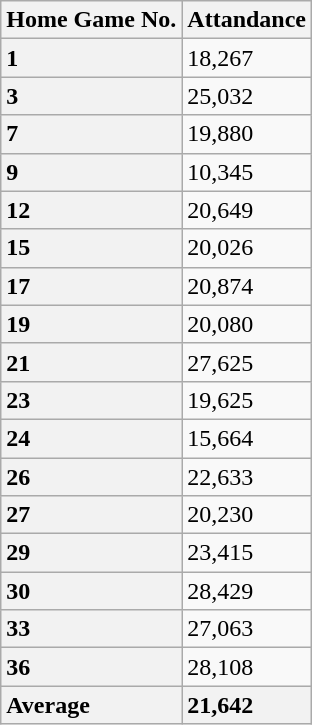<table class="wikitable">
<tr>
<th>Home Game No.</th>
<th>Attandance</th>
</tr>
<tr>
<th style="text-align:left">1</th>
<td>18,267</td>
</tr>
<tr>
<th style="text-align:left">3</th>
<td>25,032</td>
</tr>
<tr>
<th style="text-align:left">7</th>
<td>19,880</td>
</tr>
<tr>
<th style="text-align:left">9</th>
<td>10,345</td>
</tr>
<tr>
<th style="text-align:left">12</th>
<td>20,649</td>
</tr>
<tr>
<th style="text-align:left">15</th>
<td>20,026</td>
</tr>
<tr>
<th style="text-align:left">17</th>
<td>20,874</td>
</tr>
<tr>
<th style="text-align:left">19</th>
<td>20,080</td>
</tr>
<tr>
<th style="text-align:left">21</th>
<td>27,625</td>
</tr>
<tr>
<th style="text-align:left">23</th>
<td>19,625</td>
</tr>
<tr>
<th style="text-align:left">24</th>
<td>15,664</td>
</tr>
<tr>
<th style="text-align:left">26</th>
<td>22,633</td>
</tr>
<tr>
<th style="text-align:left">27</th>
<td>20,230</td>
</tr>
<tr>
<th style="text-align:left">29</th>
<td>23,415</td>
</tr>
<tr>
<th style="text-align:left">30</th>
<td>28,429</td>
</tr>
<tr>
<th style="text-align:left">33</th>
<td>27,063</td>
</tr>
<tr>
<th style="text-align:left">36</th>
<td>28,108</td>
</tr>
<tr>
<th style="text-align:left">Average</th>
<th style="text-align:left">21,642</th>
</tr>
</table>
